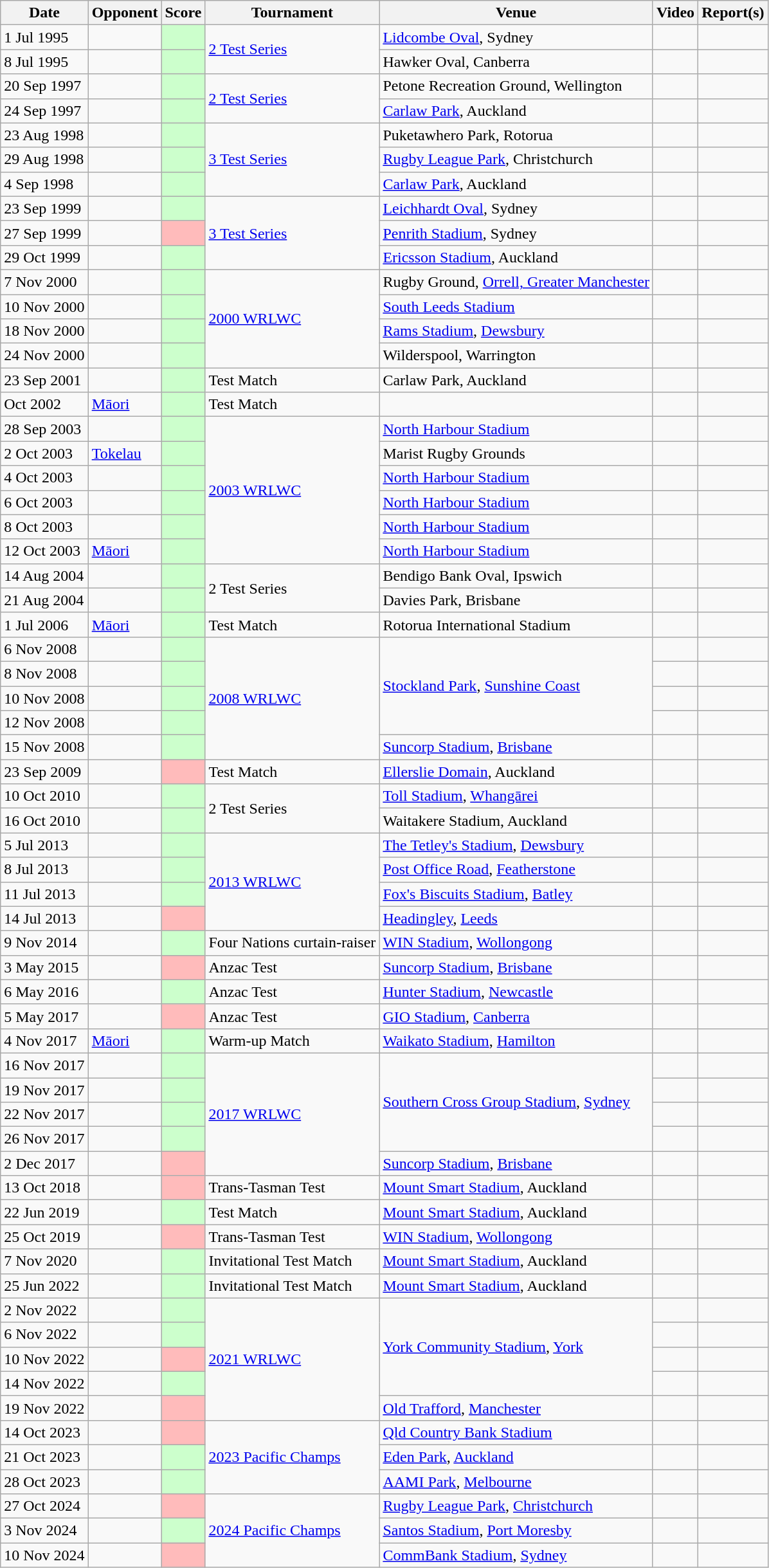<table class=wikitable>
<tr>
<th>Date</th>
<th>Opponent</th>
<th>Score</th>
<th>Tournament</th>
<th>Venue</th>
<th>Video</th>
<th>Report(s)</th>
</tr>
<tr>
<td>1 Jul 1995</td>
<td></td>
<td bgcolor="#CCFFCC"></td>
<td rowspan=2><a href='#'>2 Test Series</a></td>
<td> <a href='#'>Lidcombe Oval</a>, Sydney</td>
<td align=center></td>
<td align=center></td>
</tr>
<tr>
<td>8 Jul 1995</td>
<td></td>
<td bgcolor="#CCFFCC"></td>
<td> Hawker Oval, Canberra</td>
<td align=center></td>
<td align=center></td>
</tr>
<tr>
<td>20 Sep 1997</td>
<td></td>
<td bgcolor="#CCFFCC"></td>
<td rowspan=2><a href='#'>2 Test Series</a></td>
<td> Petone Recreation Ground, Wellington</td>
<td align=center></td>
<td align=center></td>
</tr>
<tr>
<td>24 Sep 1997</td>
<td></td>
<td bgcolor="#CCFFCC"></td>
<td> <a href='#'>Carlaw Park</a>, Auckland</td>
<td align=center></td>
<td align=center></td>
</tr>
<tr>
<td>23 Aug 1998</td>
<td></td>
<td bgcolor="#CCFFCC"></td>
<td rowspan=3><a href='#'>3 Test Series</a></td>
<td> Puketawhero Park, Rotorua</td>
<td align=center></td>
<td align=center></td>
</tr>
<tr>
<td>29 Aug 1998</td>
<td></td>
<td bgcolor="#CCFFCC"></td>
<td> <a href='#'>Rugby League Park</a>, Christchurch</td>
<td align=center></td>
<td align=center></td>
</tr>
<tr>
<td>4 Sep 1998</td>
<td></td>
<td bgcolor="#CCFFCC"></td>
<td> <a href='#'>Carlaw Park</a>, Auckland</td>
<td align=center></td>
<td align=center></td>
</tr>
<tr>
<td>23 Sep 1999</td>
<td></td>
<td bgcolor="#CCFFCC"></td>
<td rowspan=3><a href='#'>3 Test Series</a></td>
<td> <a href='#'>Leichhardt Oval</a>, Sydney</td>
<td align=center></td>
<td align=center></td>
</tr>
<tr>
<td>27 Sep 1999</td>
<td></td>
<td bgcolor="#FFBBBB"></td>
<td> <a href='#'>Penrith Stadium</a>, Sydney</td>
<td align=center></td>
<td align=center></td>
</tr>
<tr>
<td>29 Oct 1999</td>
<td></td>
<td bgcolor="#CCFFCC"></td>
<td> <a href='#'>Ericsson Stadium</a>, Auckland</td>
<td align=center></td>
<td align=center></td>
</tr>
<tr>
<td>7 Nov 2000</td>
<td></td>
<td bgcolor="#CCFFCC"></td>
<td rowspan=4><a href='#'>2000 WRLWC</a></td>
<td> Rugby Ground, <a href='#'>Orrell, Greater Manchester</a></td>
<td align=center></td>
<td align=center></td>
</tr>
<tr>
<td>10 Nov 2000</td>
<td></td>
<td bgcolor="#CCFFCC"></td>
<td> <a href='#'>South Leeds Stadium</a></td>
<td align=center></td>
<td align=center></td>
</tr>
<tr>
<td>18 Nov 2000</td>
<td></td>
<td bgcolor="#CCFFCC"></td>
<td> <a href='#'>Rams Stadium</a>, <a href='#'>Dewsbury</a></td>
<td align=center></td>
<td align=center></td>
</tr>
<tr>
<td>24 Nov 2000</td>
<td></td>
<td bgcolor="#CCFFCC"></td>
<td> Wilderspool, Warrington</td>
<td align=center></td>
<td align=center></td>
</tr>
<tr>
<td>23 Sep 2001</td>
<td></td>
<td bgcolor="#CCFFCC"></td>
<td>Test Match</td>
<td> Carlaw Park, Auckland</td>
<td align=center></td>
<td align=center></td>
</tr>
<tr>
<td>Oct 2002</td>
<td> <a href='#'>Māori</a></td>
<td bgcolor="#CCFFCC"></td>
<td>Test Match</td>
<td></td>
<td align=center></td>
<td align=center></td>
</tr>
<tr>
<td>28 Sep 2003</td>
<td></td>
<td bgcolor="#CCFFCC"></td>
<td rowspan=6><a href='#'>2003 WRLWC</a></td>
<td> <a href='#'>North Harbour Stadium</a></td>
<td align=center></td>
<td align=center></td>
</tr>
<tr>
<td>2 Oct 2003</td>
<td> <a href='#'>Tokelau</a></td>
<td bgcolor="#CCFFCC"></td>
<td>  Marist Rugby Grounds</td>
<td align=center></td>
<td align=center></td>
</tr>
<tr>
<td>4 Oct 2003</td>
<td></td>
<td bgcolor="#CCFFCC"></td>
<td> <a href='#'>North Harbour Stadium</a></td>
<td align=center></td>
<td align=center></td>
</tr>
<tr>
<td>6 Oct 2003</td>
<td></td>
<td bgcolor="#CCFFCC"></td>
<td> <a href='#'>North Harbour Stadium</a></td>
<td align=center></td>
<td align=center></td>
</tr>
<tr>
<td>8 Oct 2003</td>
<td></td>
<td bgcolor="#CCFFCC"></td>
<td> <a href='#'>North Harbour Stadium</a></td>
<td align=center></td>
<td align=center></td>
</tr>
<tr>
<td>12 Oct 2003</td>
<td> <a href='#'>Māori</a></td>
<td bgcolor="#CCFFCC"></td>
<td> <a href='#'>North Harbour Stadium</a></td>
<td align=center></td>
<td align=center></td>
</tr>
<tr>
<td>14 Aug 2004</td>
<td></td>
<td bgcolor="#CCFFCC"></td>
<td rowspan=2>2 Test Series</td>
<td> Bendigo Bank Oval, Ipswich</td>
<td align=center></td>
<td align=center></td>
</tr>
<tr>
<td>21 Aug 2004</td>
<td></td>
<td bgcolor="#CCFFCC"></td>
<td> Davies Park, Brisbane</td>
<td align=center></td>
<td align=center></td>
</tr>
<tr>
<td>1 Jul 2006</td>
<td> <a href='#'>Māori</a></td>
<td bgcolor="#CCFFCC"></td>
<td>Test Match</td>
<td> Rotorua International Stadium</td>
<td align=center></td>
<td align=center></td>
</tr>
<tr>
<td>6 Nov 2008</td>
<td></td>
<td bgcolor="#CCFFCC"></td>
<td rowspan=5><a href='#'>2008 WRLWC</a></td>
<td rowspan=4> <a href='#'>Stockland Park</a>, <a href='#'>Sunshine Coast</a></td>
<td align=center></td>
<td align=center></td>
</tr>
<tr>
<td>8 Nov 2008</td>
<td></td>
<td bgcolor="#CCFFCC"></td>
<td align=center></td>
<td align=center></td>
</tr>
<tr>
<td>10 Nov 2008</td>
<td></td>
<td bgcolor="#CCFFCC"></td>
<td align=center></td>
<td align=center></td>
</tr>
<tr>
<td>12 Nov 2008</td>
<td></td>
<td bgcolor="#CCFFCC"></td>
<td align=center></td>
<td align=center></td>
</tr>
<tr>
<td>15 Nov 2008</td>
<td></td>
<td bgcolor="#CCFFCC"></td>
<td> <a href='#'>Suncorp Stadium</a>, <a href='#'>Brisbane</a></td>
<td align=center></td>
<td align=center></td>
</tr>
<tr>
<td>23 Sep 2009</td>
<td></td>
<td bgcolor="#FFBBBB"></td>
<td>Test Match</td>
<td> <a href='#'>Ellerslie Domain</a>, Auckland</td>
<td align=center></td>
<td align=center></td>
</tr>
<tr>
<td>10 Oct 2010</td>
<td></td>
<td bgcolor="#CCFFCC"></td>
<td rowspan=2>2 Test Series</td>
<td> <a href='#'>Toll Stadium</a>, <a href='#'>Whangārei</a></td>
<td align=center></td>
<td align=center></td>
</tr>
<tr>
<td>16 Oct 2010</td>
<td></td>
<td bgcolor="#CCFFCC"></td>
<td> Waitakere Stadium, Auckland</td>
<td align=center></td>
<td align=center></td>
</tr>
<tr>
<td>5 Jul 2013</td>
<td></td>
<td bgcolor="#CCFFCC"></td>
<td rowspan=4><a href='#'>2013 WRLWC</a></td>
<td> <a href='#'>The Tetley's Stadium</a>, <a href='#'>Dewsbury</a></td>
<td align=center></td>
<td align=center></td>
</tr>
<tr>
<td>8 Jul 2013</td>
<td></td>
<td bgcolor="#CCFFCC"></td>
<td> <a href='#'>Post Office Road</a>, <a href='#'>Featherstone</a></td>
<td align=center></td>
<td align=center></td>
</tr>
<tr>
<td>11 Jul 2013</td>
<td></td>
<td bgcolor="#CCFFCC"></td>
<td> <a href='#'>Fox's Biscuits Stadium</a>, <a href='#'>Batley</a></td>
<td align=center></td>
<td align=center></td>
</tr>
<tr>
<td>14 Jul 2013</td>
<td></td>
<td bgcolor="#FFBBBB"></td>
<td> <a href='#'>Headingley</a>, <a href='#'>Leeds</a></td>
<td align=center></td>
<td align=center></td>
</tr>
<tr>
<td>9 Nov 2014</td>
<td></td>
<td bgcolor="#CCFFCC"></td>
<td>Four Nations curtain-raiser</td>
<td> <a href='#'>WIN Stadium</a>, <a href='#'>Wollongong</a></td>
<td align=center></td>
<td align=center></td>
</tr>
<tr>
<td>3 May 2015</td>
<td></td>
<td bgcolor="#FFBBBB"></td>
<td>Anzac Test</td>
<td> <a href='#'>Suncorp Stadium</a>, <a href='#'>Brisbane</a></td>
<td align=center></td>
<td align=center></td>
</tr>
<tr>
<td>6 May 2016</td>
<td></td>
<td bgcolor="#CCFFCC"></td>
<td>Anzac Test</td>
<td> <a href='#'>Hunter Stadium</a>, <a href='#'>Newcastle</a></td>
<td align=center></td>
<td align=center></td>
</tr>
<tr>
<td>5 May 2017</td>
<td></td>
<td bgcolor="#FFBBBB"></td>
<td>Anzac Test</td>
<td> <a href='#'>GIO Stadium</a>, <a href='#'>Canberra</a></td>
<td align=center></td>
<td align=center></td>
</tr>
<tr>
<td>4 Nov 2017</td>
<td> <a href='#'>Māori</a></td>
<td bgcolor="#CCFFCC"></td>
<td>Warm-up Match</td>
<td> <a href='#'>Waikato Stadium</a>, <a href='#'>Hamilton</a></td>
<td align=center></td>
<td align=center></td>
</tr>
<tr>
<td>16 Nov 2017</td>
<td></td>
<td bgcolor="#CCFFCC"></td>
<td rowspan=5><a href='#'>2017 WRLWC</a></td>
<td rowspan=4> <a href='#'>Southern Cross Group Stadium</a>, <a href='#'>Sydney</a></td>
<td align=center></td>
</tr>
<tr>
<td>19 Nov 2017</td>
<td></td>
<td bgcolor="#CCFFCC"></td>
<td align=center></td>
<td align=center></td>
</tr>
<tr>
<td>22 Nov 2017</td>
<td></td>
<td bgcolor="#CCFFCC"></td>
<td align=center></td>
<td align=center></td>
</tr>
<tr>
<td>26 Nov 2017</td>
<td></td>
<td bgcolor="#CCFFCC"></td>
<td align=center></td>
<td align=center></td>
</tr>
<tr>
<td>2 Dec 2017</td>
<td></td>
<td bgcolor="#FFBBBB"></td>
<td> <a href='#'>Suncorp Stadium</a>, <a href='#'>Brisbane</a></td>
<td align=center></td>
<td align=center></td>
</tr>
<tr>
<td>13 Oct 2018</td>
<td></td>
<td bgcolor="#FFBBBB"></td>
<td>Trans-Tasman Test</td>
<td> <a href='#'>Mount Smart Stadium</a>, Auckland</td>
<td align=center></td>
<td align=center></td>
</tr>
<tr>
<td>22 Jun 2019</td>
<td></td>
<td bgcolor="#CCFFCC"></td>
<td>Test Match</td>
<td> <a href='#'>Mount Smart Stadium</a>, Auckland</td>
<td align=center></td>
<td align=center></td>
</tr>
<tr>
<td>25 Oct 2019</td>
<td></td>
<td bgcolor="#FFBBBB"></td>
<td>Trans-Tasman Test</td>
<td> <a href='#'>WIN Stadium</a>, <a href='#'>Wollongong</a></td>
<td align=center></td>
<td align=center></td>
</tr>
<tr>
<td>7 Nov 2020</td>
<td></td>
<td bgcolor="#CCFFCC"></td>
<td>Invitational Test Match</td>
<td> <a href='#'>Mount Smart Stadium</a>, Auckland</td>
<td align=center></td>
<td align=center></td>
</tr>
<tr>
<td>25 Jun 2022</td>
<td></td>
<td bgcolor="#CCFFCC"></td>
<td>Invitational Test Match</td>
<td> <a href='#'>Mount Smart Stadium</a>, Auckland</td>
<td align=center></td>
<td align=center></td>
</tr>
<tr>
<td>2 Nov 2022</td>
<td></td>
<td bgcolor="#CCFFCC"></td>
<td rowspan=5><a href='#'>2021 WRLWC</a></td>
<td rowspan=4> <a href='#'>York Community Stadium</a>, <a href='#'>York</a></td>
<td align=center></td>
<td align=center></td>
</tr>
<tr>
<td>6 Nov 2022</td>
<td></td>
<td bgcolor="#CCFFCC"></td>
<td align=center></td>
<td align=center></td>
</tr>
<tr>
<td>10 Nov 2022</td>
<td></td>
<td bgcolor="#FFBBBB"></td>
<td align=center></td>
<td align=center></td>
</tr>
<tr>
<td>14 Nov 2022</td>
<td></td>
<td bgcolor="#CCFFCC"></td>
<td align=center></td>
<td align=center></td>
</tr>
<tr>
<td>19 Nov 2022</td>
<td></td>
<td bgcolor="#FFBBBB"></td>
<td> <a href='#'>Old Trafford</a>, <a href='#'>Manchester</a></td>
<td align=center></td>
<td align=center></td>
</tr>
<tr>
<td>14 Oct 2023</td>
<td></td>
<td bgcolor="#FFBBBB"></td>
<td rowspan=3><a href='#'>2023 Pacific Champs</a></td>
<td> <a href='#'>Qld Country Bank Stadium</a></td>
<td align=center></td>
<td align=center></td>
</tr>
<tr>
<td>21 Oct 2023</td>
<td></td>
<td bgcolor="#CCFFCC"></td>
<td> <a href='#'>Eden Park</a>, <a href='#'>Auckland</a></td>
<td align=center></td>
<td align=center></td>
</tr>
<tr>
<td>28 Oct 2023</td>
<td></td>
<td bgcolor="#CCFFCC"></td>
<td> <a href='#'>AAMI Park</a>, <a href='#'>Melbourne</a></td>
<td align=center></td>
<td align=center></td>
</tr>
<tr>
<td>27 Oct 2024</td>
<td></td>
<td bgcolor="#FFBBBB"></td>
<td rowspan=3><a href='#'>2024 Pacific Champs</a></td>
<td> <a href='#'>Rugby League Park</a>, <a href='#'>Christchurch</a></td>
<td align=center></td>
<td align=center></td>
</tr>
<tr>
<td>3 Nov 2024</td>
<td></td>
<td bgcolor="#CCFFCC"></td>
<td> <a href='#'>Santos Stadium</a>, <a href='#'>Port Moresby</a></td>
<td align=center></td>
<td align=center></td>
</tr>
<tr>
<td>10 Nov 2024</td>
<td></td>
<td bgcolor="#FFBBBB"></td>
<td>  <a href='#'>CommBank Stadium</a>, <a href='#'>Sydney</a></td>
<td align=center></td>
<td align=center></td>
</tr>
</table>
